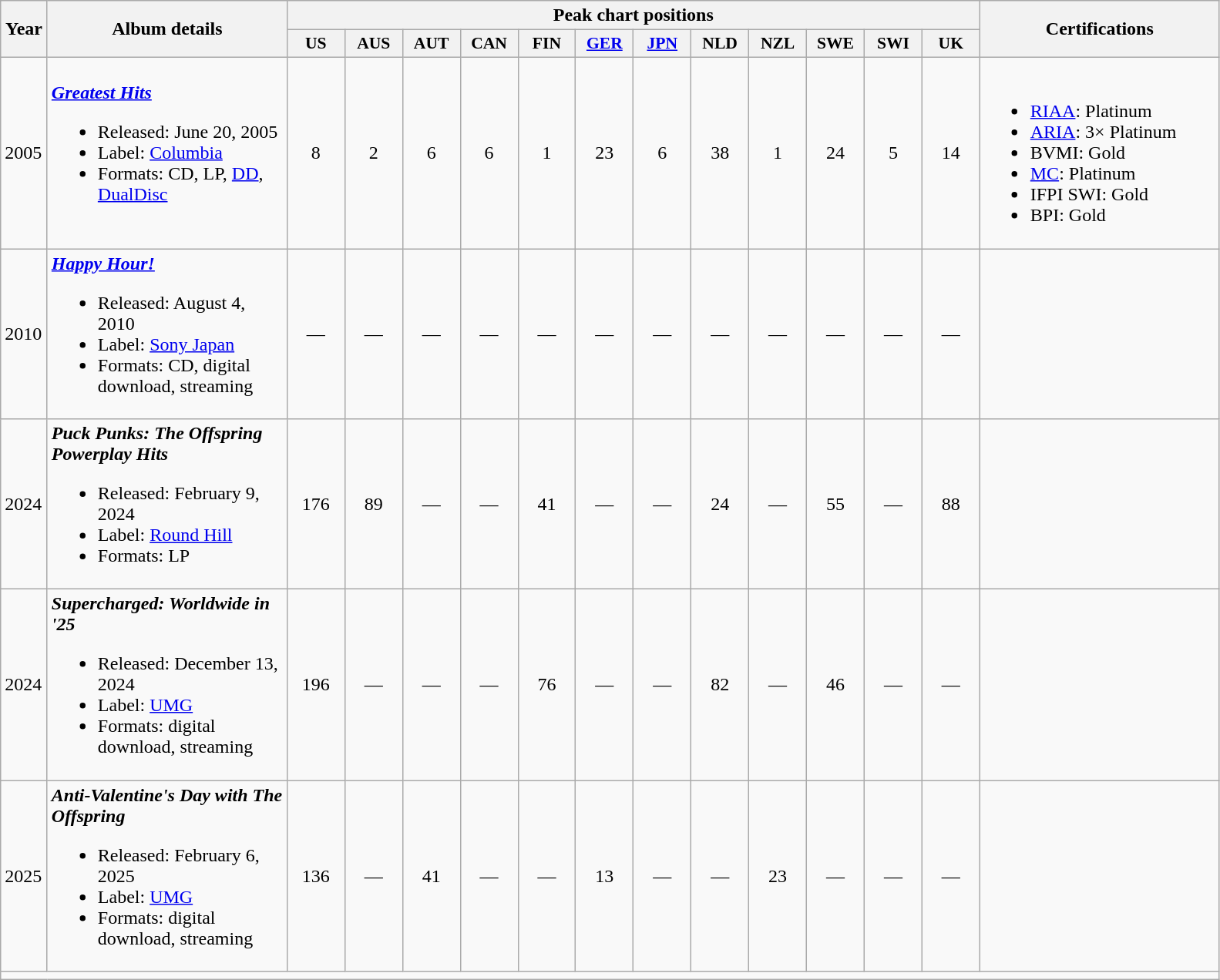<table class="wikitable">
<tr>
<th rowspan="2" style="width:33px;">Year</th>
<th rowspan="2" style="width:200px;">Album details</th>
<th colspan="12">Peak chart positions</th>
<th rowspan="2" style="width:200px;">Certifications</th>
</tr>
<tr>
<th style="width:3em;font-size:90%">US<br></th>
<th style="width:3em;font-size:90%">AUS<br></th>
<th style="width:3em;font-size:90%">AUT<br></th>
<th style="width:3em;font-size:90%">CAN<br></th>
<th style="width:3em;font-size:90%">FIN<br></th>
<th style="width:3em;font-size:90%"><a href='#'>GER</a><br></th>
<th style="width:3em;font-size:90%"><a href='#'>JPN</a><br></th>
<th style="width:3em;font-size:90%">NLD<br></th>
<th style="width:3em;font-size:90%">NZL<br></th>
<th style="width:3em;font-size:90%">SWE<br></th>
<th style="width:3em;font-size:90%">SWI<br></th>
<th style="width:3em;font-size:90%">UK<br></th>
</tr>
<tr>
<td>2005</td>
<td><strong><em><a href='#'>Greatest Hits</a></em></strong><br><ul><li>Released: June 20, 2005</li><li>Label: <a href='#'>Columbia</a></li><li>Formats: CD, LP, <a href='#'>DD</a>, <a href='#'>DualDisc</a></li></ul></td>
<td style="text-align:center;">8</td>
<td style="text-align:center;">2</td>
<td style="text-align:center;">6</td>
<td style="text-align:center;">6</td>
<td style="text-align:center;">1</td>
<td style="text-align:center;">23</td>
<td style="text-align:center;">6</td>
<td style="text-align:center;">38</td>
<td style="text-align:center;">1</td>
<td style="text-align:center;">24</td>
<td style="text-align:center;">5</td>
<td style="text-align:center;">14</td>
<td><br><ul><li><a href='#'>RIAA</a>: Platinum</li><li><a href='#'>ARIA</a>: 3× Platinum</li><li>BVMI: Gold</li><li><a href='#'>MC</a>: Platinum</li><li>IFPI SWI: Gold</li><li>BPI: Gold</li></ul></td>
</tr>
<tr>
<td>2010</td>
<td><strong><em><a href='#'>Happy Hour!</a></em></strong><br><ul><li>Released: August 4, 2010</li><li>Label: <a href='#'>Sony Japan</a></li><li>Formats: CD, digital download, streaming</li></ul></td>
<td style="text-align:center;">—</td>
<td style="text-align:center;">—</td>
<td style="text-align:center;">—</td>
<td style="text-align:center;">—</td>
<td style="text-align:center;">—</td>
<td style="text-align:center;">—</td>
<td style="text-align:center;">—</td>
<td style="text-align:center;">—</td>
<td style="text-align:center;">—</td>
<td style="text-align:center;">—</td>
<td style="text-align:center;">—</td>
<td style="text-align:center;">—</td>
<td></td>
</tr>
<tr>
<td>2024</td>
<td><strong><em>Puck Punks: The Offspring Powerplay Hits</em></strong><br><ul><li>Released: February 9, 2024</li><li>Label: <a href='#'>Round Hill</a></li><li>Formats: LP</li></ul></td>
<td style="text-align:center;">176</td>
<td style="text-align:center;">89</td>
<td style="text-align:center;">—</td>
<td style="text-align:center;">—</td>
<td style="text-align:center;">41</td>
<td style="text-align:center;">—</td>
<td style="text-align:center;">—</td>
<td style="text-align:center;">24</td>
<td style="text-align:center;">—</td>
<td style="text-align:center;">55</td>
<td style="text-align:center;">—</td>
<td style="text-align:center;">88</td>
<td></td>
</tr>
<tr>
<td>2024</td>
<td><strong><em>Supercharged: Worldwide in '25</em></strong><br><ul><li>Released: December 13, 2024</li><li>Label: <a href='#'>UMG</a></li><li>Formats: digital download, streaming</li></ul></td>
<td style="text-align:center;">196</td>
<td style="text-align:center;">—</td>
<td style="text-align:center;">—</td>
<td style="text-align:center;">—</td>
<td style="text-align:center;">76</td>
<td style="text-align:center;">—</td>
<td style="text-align:center;">—</td>
<td style="text-align:center;">82</td>
<td style="text-align:center;">—</td>
<td style="text-align:center;">46</td>
<td style="text-align:center;">—</td>
<td style="text-align:center;">—</td>
<td></td>
</tr>
<tr>
<td>2025</td>
<td><strong><em>Anti-Valentine's Day with The Offspring</em></strong><br><ul><li>Released: February 6, 2025</li><li>Label: <a href='#'>UMG</a></li><li>Formats: digital download, streaming</li></ul></td>
<td style="text-align:center;">136</td>
<td style="text-align:center;">—</td>
<td style="text-align:center;">41</td>
<td style="text-align:center;">—</td>
<td style="text-align:center;">—</td>
<td style="text-align:center;">13</td>
<td style="text-align:center;">—</td>
<td style="text-align:center;">—</td>
<td style="text-align:center;">23</td>
<td style="text-align:center;">—</td>
<td style="text-align:center;">—</td>
<td style="text-align:center;">—</td>
<td></td>
</tr>
<tr>
<td colspan="15" style="text-align:center;"></td>
</tr>
</table>
